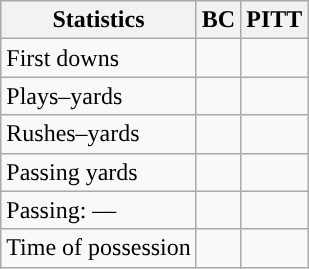<table class="wikitable" style="float:left">
<tr>
<th>Statistics</th>
<th>BC</th>
<th>PITT</th>
</tr>
<tr>
<td>First downs</td>
<td></td>
<td></td>
</tr>
<tr>
<td>Plays–yards</td>
<td></td>
<td></td>
</tr>
<tr>
<td>Rushes–yards</td>
<td></td>
<td></td>
</tr>
<tr>
<td>Passing yards</td>
<td></td>
<td></td>
</tr>
<tr>
<td>Passing: ––</td>
<td></td>
<td></td>
</tr>
<tr>
<td>Time of possession</td>
<td></td>
<td></td>
</tr>
</table>
